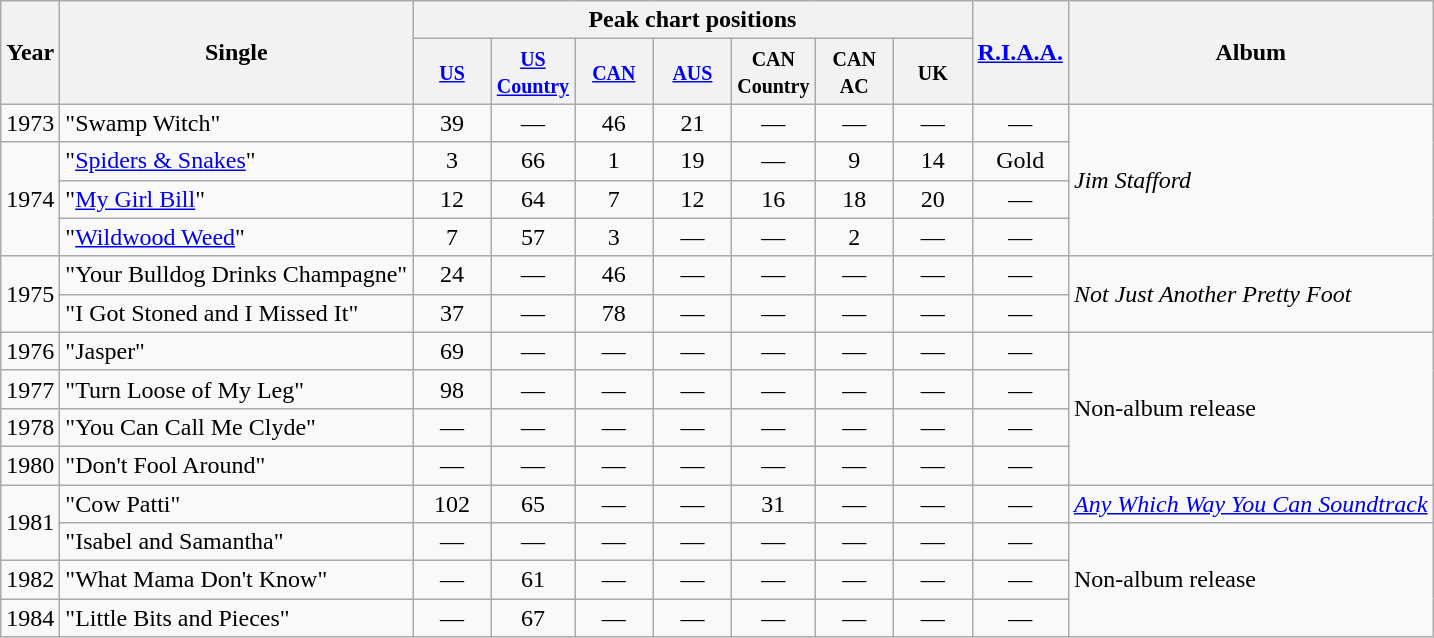<table class="wikitable">
<tr>
<th rowspan="2">Year</th>
<th rowspan="2">Single</th>
<th colspan="7">Peak chart positions</th>
<th rowspan="2"><a href='#'>R.I.A.A.</a></th>
<th rowspan="2">Album</th>
</tr>
<tr>
<th width="45"><small><a href='#'>US</a></small></th>
<th width="45"><small><a href='#'>US Country</a></small></th>
<th width="45"><small><a href='#'>CAN</a></small></th>
<th width="45"><small><a href='#'>AUS</a></small></th>
<th width="45"><small>CAN Country</small></th>
<th width="45"><small>CAN AC</small></th>
<th width="45"><small>UK</small></th>
</tr>
<tr>
<td>1973</td>
<td>"Swamp Witch"</td>
<td align=center>39</td>
<td align=center>—</td>
<td align=center>46</td>
<td align=center>21</td>
<td align=center>—</td>
<td align=center>—</td>
<td align=center>—</td>
<td align=center>—</td>
<td rowspan=4><em>Jim Stafford</em></td>
</tr>
<tr>
<td rowspan="3">1974</td>
<td>"<a href='#'>Spiders & Snakes</a>"</td>
<td align=center>3</td>
<td align=center>66</td>
<td align=center>1</td>
<td align=center>19</td>
<td align=center>—</td>
<td align=center>9</td>
<td align=center>14</td>
<td align=center>Gold</td>
</tr>
<tr>
<td>"<a href='#'>My Girl Bill</a>"</td>
<td align="center">12</td>
<td align="center">64</td>
<td align="center">7</td>
<td align="center">12</td>
<td align="center">16</td>
<td align="center">18</td>
<td align="center">20</td>
<td align="center">—</td>
</tr>
<tr>
<td>"<a href='#'>Wildwood Weed</a>"</td>
<td align=center>7</td>
<td align=center>57</td>
<td align=center>3</td>
<td align=center>—</td>
<td align=center>—</td>
<td align=center>2</td>
<td align=center>—</td>
<td align=center>—</td>
</tr>
<tr>
<td rowspan=2>1975</td>
<td>"Your Bulldog Drinks Champagne"</td>
<td align=center>24</td>
<td align=center>—</td>
<td align=center>46</td>
<td align=center>—</td>
<td align=center>—</td>
<td align=center>—</td>
<td align=center>—</td>
<td align=center>—</td>
<td rowspan=2><em>Not Just Another Pretty Foot</em></td>
</tr>
<tr>
<td>"I Got Stoned and I Missed It"</td>
<td align=center>37</td>
<td align=center>—</td>
<td align=center>78</td>
<td align=center>—</td>
<td align=center>—</td>
<td align=center>—</td>
<td align=center>—</td>
<td align=center>—</td>
</tr>
<tr>
<td>1976</td>
<td>"Jasper"</td>
<td align=center>69</td>
<td align=center>—</td>
<td align=center>—</td>
<td align=center>—</td>
<td align=center>—</td>
<td align=center>—</td>
<td align=center>—</td>
<td align=center>—</td>
<td rowspan=4>Non-album release</td>
</tr>
<tr>
<td>1977</td>
<td>"Turn Loose of My Leg"</td>
<td align=center>98</td>
<td align=center>—</td>
<td align=center>—</td>
<td align=center>—</td>
<td align=center>—</td>
<td align=center>—</td>
<td align=center>—</td>
<td align=center>—</td>
</tr>
<tr>
<td>1978</td>
<td>"You Can Call Me Clyde"</td>
<td align=center>—</td>
<td align=center>—</td>
<td align=center>—</td>
<td align=center>—</td>
<td align=center>—</td>
<td align=center>—</td>
<td align=center>—</td>
<td align=center>—</td>
</tr>
<tr>
<td>1980</td>
<td>"Don't Fool Around"</td>
<td align=center>—</td>
<td align=center>—</td>
<td align=center>—</td>
<td align=center>—</td>
<td align=center>—</td>
<td align=center>—</td>
<td align=center>—</td>
<td align=center>—</td>
</tr>
<tr>
<td rowspan=2>1981</td>
<td>"Cow Patti"</td>
<td align=center>102</td>
<td align=center>65</td>
<td align=center>—</td>
<td align=center>—</td>
<td align=center>31</td>
<td align=center>—</td>
<td align=center>—</td>
<td align=center>—</td>
<td><em><a href='#'>Any Which Way You Can Soundtrack</a></em></td>
</tr>
<tr>
<td>"Isabel and Samantha"</td>
<td align=center>—</td>
<td align=center>—</td>
<td align=center>—</td>
<td align=center>—</td>
<td align=center>—</td>
<td align=center>—</td>
<td align=center>—</td>
<td align=center>—</td>
<td rowspan=3>Non-album release</td>
</tr>
<tr>
<td>1982</td>
<td>"What Mama Don't Know"</td>
<td align=center>—</td>
<td align=center>61</td>
<td align=center>—</td>
<td align=center>—</td>
<td align=center>—</td>
<td align=center>—</td>
<td align=center>—</td>
<td align=center>—</td>
</tr>
<tr>
<td>1984</td>
<td>"Little Bits and Pieces"</td>
<td align=center>—</td>
<td align=center>67</td>
<td align=center>—</td>
<td align=center>—</td>
<td align=center>—</td>
<td align=center>—</td>
<td align=center>—</td>
<td align=center>—</td>
</tr>
</table>
